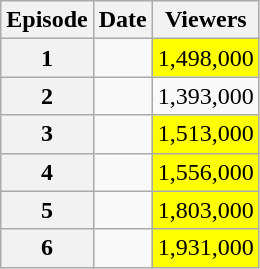<table class="wikitable sortable">
<tr>
<th>Episode</th>
<th>Date</th>
<th>Viewers<br></th>
</tr>
<tr>
<th>1</th>
<td></td>
<td bgcolor="yellow">1,498,000</td>
</tr>
<tr>
<th>2</th>
<td></td>
<td>1,393,000</td>
</tr>
<tr>
<th>3</th>
<td></td>
<td bgcolor="yellow">1,513,000</td>
</tr>
<tr>
<th>4</th>
<td></td>
<td bgcolor="yellow">1,556,000</td>
</tr>
<tr>
<th>5</th>
<td></td>
<td bgcolor="yellow">1,803,000</td>
</tr>
<tr>
<th>6</th>
<td></td>
<td bgcolor="yellow">1,931,000</td>
</tr>
</table>
